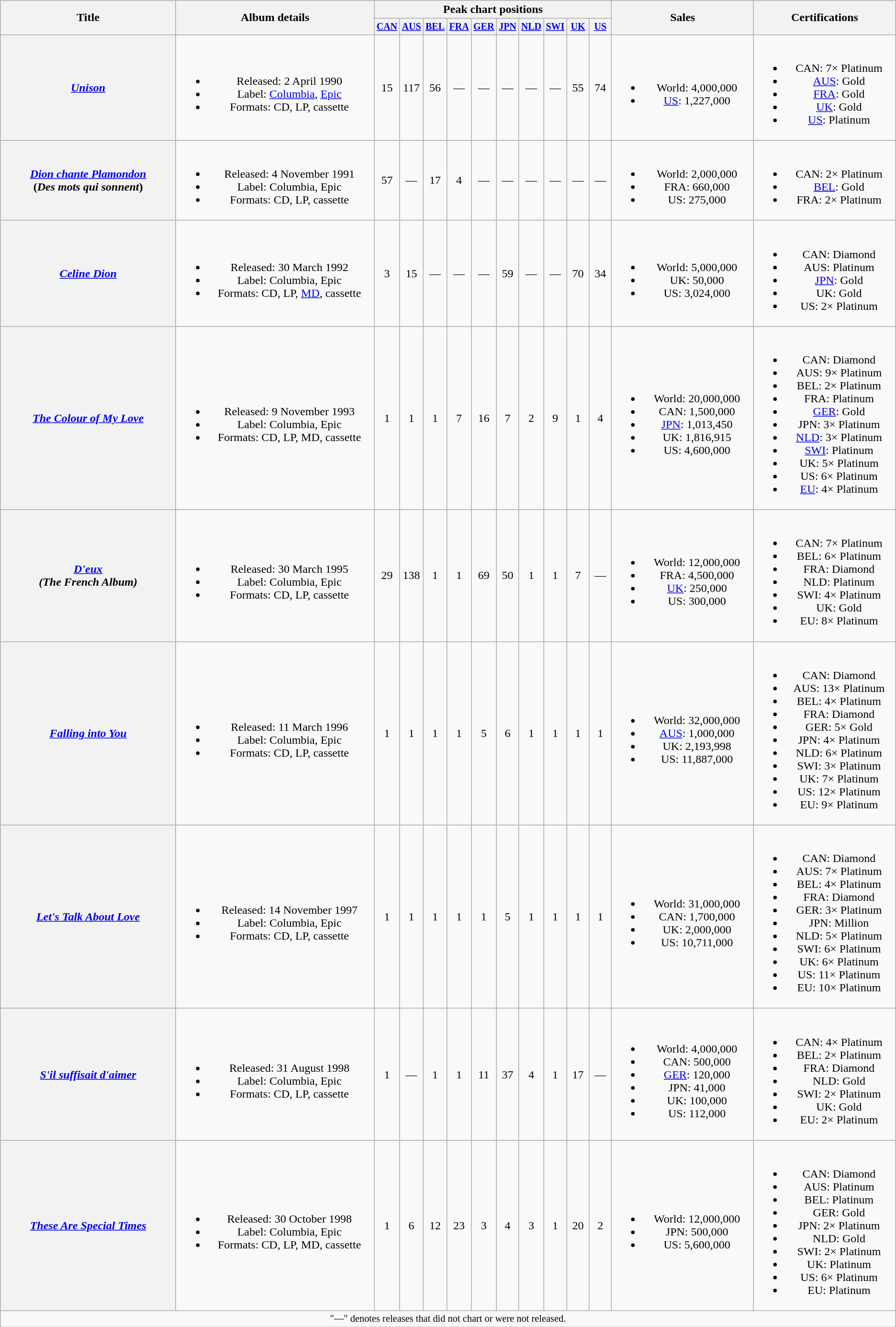<table class="wikitable plainrowheaders" style="text-align:center;">
<tr>
<th rowspan="2" style="width:15em;">Title</th>
<th rowspan="2" style="width:17em;">Album details</th>
<th colspan="10">Peak chart positions</th>
<th rowspan="2" style="width:12em;">Sales</th>
<th rowspan="2" style="width:12em;">Certifications</th>
</tr>
<tr style="font-size:smaller;">
<th style="width:25px;"><a href='#'>CAN</a><br></th>
<th style="width:25px;"><a href='#'>AUS</a><br></th>
<th style="width:25px;"><a href='#'>BEL</a><br></th>
<th style="width:25px;"><a href='#'>FRA</a><br></th>
<th style="width:25px;"><a href='#'>GER</a><br></th>
<th style="width:25px;"><a href='#'>JPN</a><br></th>
<th style="width:25px;"><a href='#'>NLD</a><br></th>
<th style="width:25px;"><a href='#'>SWI</a><br></th>
<th style="width:25px;"><a href='#'>UK</a><br></th>
<th style="width:25px;"><a href='#'>US</a><br></th>
</tr>
<tr>
<th scope="row"><em><a href='#'>Unison</a></em></th>
<td><br><ul><li>Released: 2 April 1990</li><li>Label: <a href='#'>Columbia</a>, <a href='#'>Epic</a></li><li>Formats: CD, LP, cassette</li></ul></td>
<td>15</td>
<td>117</td>
<td>56</td>
<td>—</td>
<td>—</td>
<td>—</td>
<td>—</td>
<td>—</td>
<td>55</td>
<td>74</td>
<td><br><ul><li>World: 4,000,000</li><li><a href='#'>US</a>: 1,227,000</li></ul></td>
<td><br><ul><li>CAN: 7× Platinum</li><li><a href='#'>AUS</a>: Gold</li><li><a href='#'>FRA</a>: Gold</li><li><a href='#'>UK</a>: Gold</li><li><a href='#'>US</a>: Platinum</li></ul></td>
</tr>
<tr>
<th scope="row"><em><a href='#'>Dion chante Plamondon</a></em><br>(<em>Des mots qui sonnent</em>)</th>
<td><br><ul><li>Released: 4 November 1991</li><li>Label: Columbia, Epic</li><li>Formats: CD, LP, cassette</li></ul></td>
<td>57</td>
<td>—</td>
<td>17</td>
<td>4</td>
<td>—</td>
<td>—</td>
<td>—</td>
<td>—</td>
<td>—</td>
<td>—</td>
<td><br><ul><li>World: 2,000,000</li><li>FRA: 660,000</li><li>US: 275,000</li></ul></td>
<td><br><ul><li>CAN: 2× Platinum</li><li><a href='#'>BEL</a>: Gold</li><li>FRA: 2× Platinum</li></ul></td>
</tr>
<tr>
<th scope="row"><em><a href='#'>Celine Dion</a></em></th>
<td><br><ul><li>Released: 30 March 1992</li><li>Label: Columbia, Epic</li><li>Formats: CD, LP, <a href='#'>MD</a>, cassette</li></ul></td>
<td>3</td>
<td>15</td>
<td>—</td>
<td>—</td>
<td>—</td>
<td>59</td>
<td>—</td>
<td>—</td>
<td>70</td>
<td>34</td>
<td><br><ul><li>World: 5,000,000</li><li>UK: 50,000</li><li>US: 3,024,000</li></ul></td>
<td><br><ul><li>CAN: Diamond</li><li>AUS: Platinum</li><li><a href='#'>JPN</a>: Gold</li><li>UK: Gold</li><li>US: 2× Platinum</li></ul></td>
</tr>
<tr>
<th scope="row"><em><a href='#'>The Colour of My Love</a></em></th>
<td><br><ul><li>Released: 9 November 1993</li><li>Label: Columbia, Epic</li><li>Formats: CD, LP, MD, cassette</li></ul></td>
<td>1</td>
<td>1</td>
<td>1</td>
<td>7</td>
<td>16</td>
<td>7</td>
<td>2</td>
<td>9</td>
<td>1</td>
<td>4</td>
<td><br><ul><li>World: 20,000,000</li><li>CAN: 1,500,000</li><li><a href='#'>JPN</a>: 1,013,450</li><li>UK: 1,816,915</li><li>US: 4,600,000</li></ul></td>
<td><br><ul><li>CAN: Diamond</li><li>AUS: 9× Platinum</li><li>BEL: 2× Platinum</li><li>FRA: Platinum</li><li><a href='#'>GER</a>: Gold</li><li>JPN: 3× Platinum</li><li><a href='#'>NLD</a>: 3× Platinum</li><li><a href='#'>SWI</a>: Platinum</li><li>UK: 5× Platinum</li><li>US: 6× Platinum</li><li><a href='#'>EU</a>: 4× Platinum</li></ul></td>
</tr>
<tr>
<th scope="row"><em><a href='#'>D'eux</a></em><br><em>(The French Album)</em></th>
<td><br><ul><li>Released: 30 March 1995</li><li>Label: Columbia, Epic</li><li>Formats: CD, LP, cassette</li></ul></td>
<td>29</td>
<td>138</td>
<td>1</td>
<td>1</td>
<td>69</td>
<td>50</td>
<td>1</td>
<td>1</td>
<td>7</td>
<td>—</td>
<td><br><ul><li>World: 12,000,000</li><li>FRA: 4,500,000</li><li><a href='#'>UK</a>: 250,000</li><li>US: 300,000</li></ul></td>
<td><br><ul><li>CAN: 7× Platinum</li><li>BEL: 6× Platinum</li><li>FRA: Diamond</li><li>NLD: Platinum</li><li>SWI: 4× Platinum</li><li>UK: Gold</li><li>EU: 8× Platinum</li></ul></td>
</tr>
<tr>
<th scope="row"><em><a href='#'>Falling into You</a></em></th>
<td><br><ul><li>Released: 11 March 1996</li><li>Label: Columbia, Epic</li><li>Formats: CD, LP, cassette</li></ul></td>
<td>1</td>
<td>1</td>
<td>1</td>
<td>1</td>
<td>5</td>
<td>6</td>
<td>1</td>
<td>1</td>
<td>1</td>
<td>1</td>
<td><br><ul><li>World: 32,000,000</li><li><a href='#'>AUS</a>: 1,000,000</li><li>UK: 2,193,998</li><li>US: 11,887,000</li></ul></td>
<td><br><ul><li>CAN: Diamond</li><li>AUS: 13× Platinum</li><li>BEL: 4× Platinum</li><li>FRA: Diamond</li><li>GER: 5× Gold</li><li>JPN: 4× Platinum</li><li>NLD: 6× Platinum</li><li>SWI: 3× Platinum</li><li>UK: 7× Platinum</li><li>US: 12× Platinum</li><li>EU: 9× Platinum</li></ul></td>
</tr>
<tr>
<th scope="row"><em><a href='#'>Let's Talk About Love</a></em></th>
<td><br><ul><li>Released: 14 November 1997</li><li>Label: Columbia, Epic</li><li>Formats: CD, LP, cassette</li></ul></td>
<td>1</td>
<td>1</td>
<td>1</td>
<td>1</td>
<td>1</td>
<td>5</td>
<td>1</td>
<td>1</td>
<td>1</td>
<td>1</td>
<td><br><ul><li>World: 31,000,000</li><li>CAN: 1,700,000</li><li>UK: 2,000,000</li><li>US: 10,711,000</li></ul></td>
<td><br><ul><li>CAN: Diamond</li><li>AUS: 7× Platinum</li><li>BEL: 4× Platinum</li><li>FRA: Diamond</li><li>GER: 3× Platinum</li><li>JPN: Million</li><li>NLD: 5× Platinum</li><li>SWI: 6× Platinum</li><li>UK: 6× Platinum</li><li>US: 11× Platinum</li><li>EU: 10× Platinum</li></ul></td>
</tr>
<tr>
<th scope="row"><em><a href='#'>S'il suffisait d'aimer</a></em></th>
<td><br><ul><li>Released: 31 August 1998</li><li>Label: Columbia, Epic</li><li>Formats: CD, LP, cassette</li></ul></td>
<td>1</td>
<td>—</td>
<td>1</td>
<td>1</td>
<td>11</td>
<td>37</td>
<td>4</td>
<td>1</td>
<td>17</td>
<td>—</td>
<td><br><ul><li>World: 4,000,000</li><li>CAN: 500,000</li><li><a href='#'>GER</a>: 120,000</li><li>JPN: 41,000</li><li>UK: 100,000</li><li>US: 112,000</li></ul></td>
<td><br><ul><li>CAN: 4× Platinum</li><li>BEL: 2× Platinum</li><li>FRA: Diamond</li><li>NLD: Gold</li><li>SWI: 2× Platinum</li><li>UK: Gold</li><li>EU: 2× Platinum</li></ul></td>
</tr>
<tr>
<th scope="row"><em><a href='#'>These Are Special Times</a></em></th>
<td><br><ul><li>Released: 30 October 1998</li><li>Label: Columbia, Epic</li><li>Formats: CD, LP, MD, cassette</li></ul></td>
<td>1</td>
<td>6</td>
<td>12</td>
<td>23</td>
<td>3</td>
<td>4</td>
<td>3</td>
<td>1</td>
<td>20</td>
<td>2</td>
<td><br><ul><li>World: 12,000,000</li><li>JPN: 500,000</li><li>US: 5,600,000</li></ul></td>
<td><br><ul><li>CAN: Diamond</li><li>AUS: Platinum</li><li>BEL: Platinum</li><li>GER: Gold</li><li>JPN: 2× Platinum</li><li>NLD: Gold</li><li>SWI: 2× Platinum</li><li>UK: Platinum</li><li>US: 6× Platinum</li><li>EU: Platinum</li></ul></td>
</tr>
<tr>
<td colspan="14" style="font-size:85%">"—" denotes releases that did not chart or were not released.</td>
</tr>
</table>
